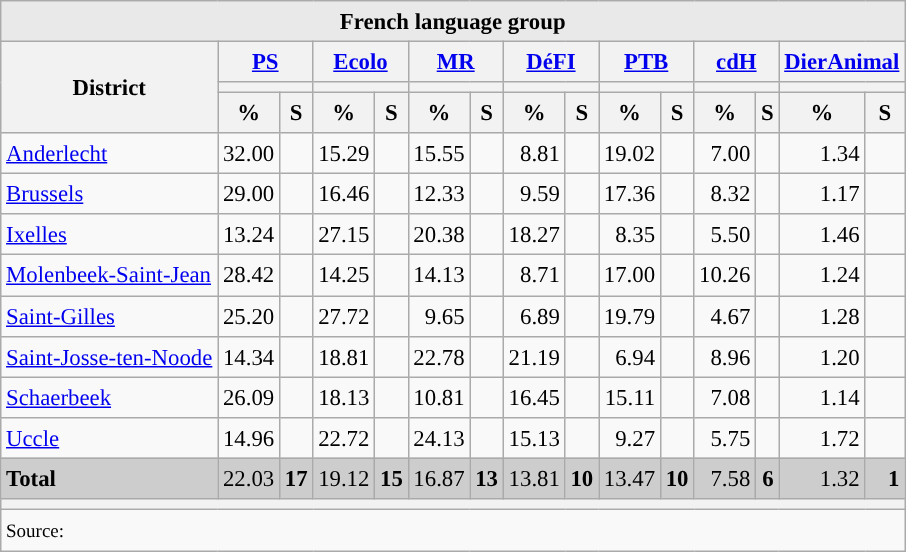<table class="wikitable sortable" style="text-align:right; font-size:95%; line-height:20px;">
<tr style="text-align:center;">
<td colspan="15" style="background-color:#E9E9E9" align="centre" ;><strong>French language group</strong></td>
</tr>
<tr>
<th rowspan="3">District</th>
<th colspan="2" width="30px" class="unsortable"><a href='#'>PS</a></th>
<th colspan="2" width="30px" class="unsortable"><a href='#'>Ecolo</a></th>
<th colspan="2" width="30px" class="unsortable"><a href='#'>MR</a></th>
<th colspan="2" width="30px" class="unsortable"><a href='#'>DéFI</a></th>
<th colspan="2" width="30px" class="unsortable"><a href='#'>PTB</a></th>
<th colspan="2" width="30px" class="unsortable"><a href='#'>cdH</a></th>
<th colspan="2" width="30px" class="unsortable"><a href='#'>DierAnimal</a></th>
</tr>
<tr>
<th colspan="2" style="background:"></th>
<th colspan="2" style="background:"></th>
<th colspan="2" style="background:"></th>
<th colspan="2" style="background:"></th>
<th colspan="2" style="background:"></th>
<th colspan="2" style="background:"></th>
<th colspan="2" style="background:"></th>
</tr>
<tr>
<th data-sort-type="number">%</th>
<th data-sort-type="number">S</th>
<th data-sort-type="number">%</th>
<th data-sort-type="number">S</th>
<th data-sort-type="number">%</th>
<th data-sort-type="number">S</th>
<th data-sort-type="number">%</th>
<th data-sort-type="number">S</th>
<th data-sort-type="number">%</th>
<th data-sort-type="number">S</th>
<th data-sort-type="number">%</th>
<th data-sort-type="number">S</th>
<th data-sort-type="number">%</th>
<th data-sort-type="number">S</th>
</tr>
<tr>
<td align="left"><a href='#'>Anderlecht</a></td>
<td style="background:">32.00</td>
<td></td>
<td>15.29</td>
<td></td>
<td>15.55</td>
<td></td>
<td>8.81</td>
<td></td>
<td>19.02</td>
<td></td>
<td>7.00</td>
<td></td>
<td>1.34</td>
<td></td>
</tr>
<tr>
<td align="left"><a href='#'>Brussels</a></td>
<td style="background:">29.00</td>
<td></td>
<td>16.46</td>
<td></td>
<td>12.33</td>
<td></td>
<td>9.59</td>
<td></td>
<td>17.36</td>
<td></td>
<td>8.32</td>
<td></td>
<td>1.17</td>
<td></td>
</tr>
<tr>
<td align="left"><a href='#'>Ixelles</a></td>
<td>13.24</td>
<td></td>
<td style="background:">27.15</td>
<td></td>
<td>20.38</td>
<td></td>
<td>18.27</td>
<td></td>
<td>8.35</td>
<td></td>
<td>5.50</td>
<td></td>
<td>1.46</td>
<td></td>
</tr>
<tr>
<td align="left"><a href='#'>Molenbeek-Saint-Jean</a></td>
<td style="background:">28.42</td>
<td></td>
<td>14.25</td>
<td></td>
<td>14.13</td>
<td></td>
<td>8.71</td>
<td></td>
<td>17.00</td>
<td></td>
<td>10.26</td>
<td></td>
<td>1.24</td>
<td></td>
</tr>
<tr>
<td align="left"><a href='#'>Saint-Gilles</a></td>
<td>25.20</td>
<td></td>
<td style="background:">27.72</td>
<td></td>
<td>9.65</td>
<td></td>
<td>6.89</td>
<td></td>
<td>19.79</td>
<td></td>
<td>4.67</td>
<td></td>
<td>1.28</td>
<td></td>
</tr>
<tr>
<td align="left"><a href='#'>Saint-Josse-ten-Noode</a></td>
<td>14.34</td>
<td></td>
<td>18.81</td>
<td></td>
<td style="background:">22.78</td>
<td></td>
<td>21.19</td>
<td></td>
<td>6.94</td>
<td></td>
<td>8.96</td>
<td></td>
<td>1.20</td>
<td></td>
</tr>
<tr>
<td align="left"><a href='#'>Schaerbeek</a></td>
<td style="background:">26.09</td>
<td></td>
<td>18.13</td>
<td></td>
<td>10.81</td>
<td></td>
<td>16.45</td>
<td></td>
<td>15.11</td>
<td></td>
<td>7.08</td>
<td></td>
<td>1.14</td>
<td></td>
</tr>
<tr>
<td align="left"><a href='#'>Uccle</a></td>
<td>14.96</td>
<td></td>
<td>22.72</td>
<td></td>
<td style="background:">24.13</td>
<td></td>
<td>15.13</td>
<td></td>
<td>9.27</td>
<td></td>
<td>5.75</td>
<td></td>
<td>1.72</td>
<td></td>
</tr>
<tr style="background:#CDCDCD;">
<td align="left"><strong>Total</strong></td>
<td style="background:">22.03</td>
<td><strong>17</strong></td>
<td>19.12</td>
<td><strong>15</strong></td>
<td>16.87</td>
<td><strong>13</strong></td>
<td>13.81</td>
<td><strong>10</strong></td>
<td>13.47</td>
<td><strong>10</strong></td>
<td>7.58</td>
<td><strong>6</strong></td>
<td>1.32</td>
<td><strong>1</strong></td>
</tr>
<tr>
<th colspan="15"></th>
</tr>
<tr>
<th colspan="15" style="text-align:left; font-weight:normal; background:#F9F9F9"><small>Source: </small></th>
</tr>
</table>
